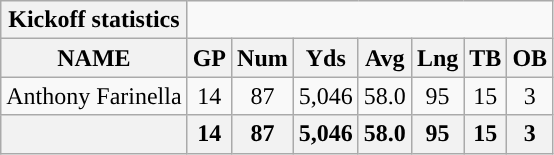<table class="wikitable" style="text-align:center;">
<tr>
<th style="text-align:center; ">Kickoff statistics</th>
</tr>
<tr>
<th>NAME</th>
<th>GP</th>
<th>Num</th>
<th>Yds</th>
<th>Avg</th>
<th>Lng</th>
<th>TB</th>
<th>OB</th>
</tr>
<tr>
<td>Anthony Farinella</td>
<td>14</td>
<td>87</td>
<td>5,046</td>
<td>58.0</td>
<td>95</td>
<td>15</td>
<td>3</td>
</tr>
<tr>
<th colspan="1"></th>
<th>14</th>
<th>87</th>
<th>5,046</th>
<th>58.0</th>
<th>95</th>
<th>15</th>
<th>3</th>
</tr>
</table>
